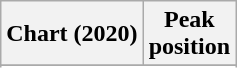<table class="wikitable plainrowheaders">
<tr>
<th>Chart (2020)</th>
<th>Peak<br>position</th>
</tr>
<tr>
</tr>
<tr>
</tr>
<tr>
</tr>
<tr>
</tr>
<tr>
</tr>
<tr>
</tr>
<tr>
</tr>
</table>
